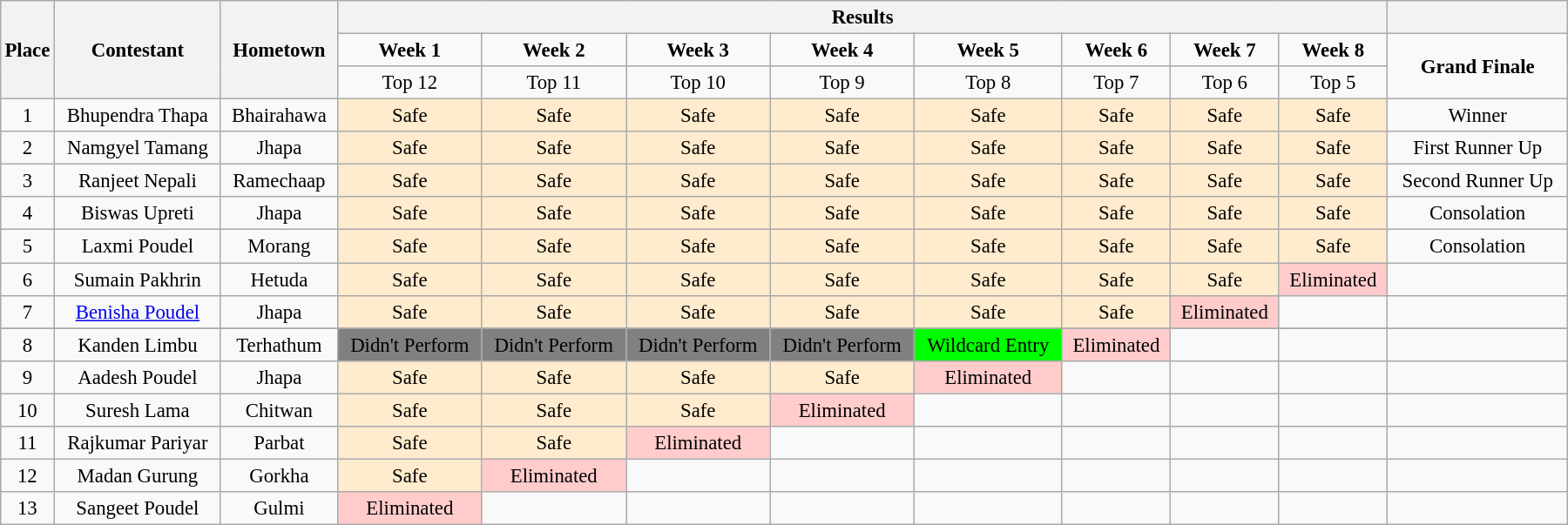<table class="wikitable" style="text-align:center; font-size:95%; width:95%; margin:1em auto">
<tr>
<th rowspan="3" style="width:30px">Place</th>
<th rowspan="3" style="width:120px">Contestant</th>
<th rowspan="3">Hometown</th>
<th colspan="8">Results</th>
<th></th>
</tr>
<tr>
<td><strong>Week 1</strong></td>
<td><strong>Week 2</strong></td>
<td><strong>Week 3</strong></td>
<td><strong>Week 4</strong></td>
<td><strong>Week 5</strong></td>
<td><strong>Week 6</strong></td>
<td><strong>Week 7</strong></td>
<td><strong>Week 8</strong></td>
<td rowspan="2"><strong>Grand Finale</strong></td>
</tr>
<tr>
<td>Top 12</td>
<td>Top 11</td>
<td>Top 10</td>
<td>Top 9</td>
<td>Top 8</td>
<td>Top 7</td>
<td>Top 6</td>
<td>Top 5</td>
</tr>
<tr>
<td>1</td>
<td>Bhupendra Thapa</td>
<td>Bhairahawa</td>
<td style="background:#FFEBCD;">Safe</td>
<td style="background:#FFEBCD;">Safe</td>
<td style="background:#FFEBCD;">Safe</td>
<td style="background:#FFEBCD;">Safe</td>
<td style="background:#FFEBCD;">Safe</td>
<td style="background:#FFEBCD;">Safe</td>
<td style="background:#FFEBCD;">Safe</td>
<td style="background:#FFEBCD;">Safe</td>
<td>Winner</td>
</tr>
<tr>
<td>2</td>
<td>Namgyel Tamang</td>
<td>Jhapa</td>
<td style="background:#FFEBCD;">Safe</td>
<td style="background:#FFEBCD;">Safe</td>
<td style="background:#FFEBCD;">Safe</td>
<td style="background:#FFEBCD;">Safe</td>
<td style="background:#FFEBCD;">Safe</td>
<td style="background:#FFEBCD;">Safe</td>
<td style="background:#FFEBCD;">Safe</td>
<td style="background:#FFEBCD;">Safe</td>
<td>First Runner Up</td>
</tr>
<tr>
<td>3</td>
<td>Ranjeet Nepali</td>
<td>Ramechaap</td>
<td style="background:#FFEBCD;">Safe</td>
<td style="background:#FFEBCD;">Safe</td>
<td style="background:#FFEBCD;">Safe</td>
<td style="background:#FFEBCD;">Safe</td>
<td style="background:#FFEBCD;">Safe</td>
<td style="background:#FFEBCD;">Safe</td>
<td style="background:#FFEBCD;">Safe</td>
<td style="background:#FFEBCD;">Safe</td>
<td>Second Runner Up</td>
</tr>
<tr>
<td>4</td>
<td>Biswas Upreti</td>
<td>Jhapa</td>
<td style="background:#FFEBCD;">Safe</td>
<td style="background:#FFEBCD;">Safe</td>
<td style="background:#FFEBCD;">Safe</td>
<td style="background:#FFEBCD;">Safe</td>
<td style="background:#FFEBCD;">Safe</td>
<td style="background:#FFEBCD;">Safe</td>
<td style="background:#FFEBCD;">Safe</td>
<td style="background:#FFEBCD;">Safe</td>
<td>Consolation</td>
</tr>
<tr>
<td>5</td>
<td>Laxmi Poudel</td>
<td>Morang</td>
<td style="background:#FFEBCD;">Safe</td>
<td style="background:#FFEBCD;">Safe</td>
<td style="background:#FFEBCD;">Safe</td>
<td style="background:#FFEBCD;">Safe</td>
<td style="background:#FFEBCD;">Safe</td>
<td style="background:#FFEBCD;">Safe</td>
<td style="background:#FFEBCD;">Safe</td>
<td style="background:#FFEBCD;">Safe</td>
<td>Consolation</td>
</tr>
<tr>
<td>6</td>
<td>Sumain Pakhrin</td>
<td>Hetuda</td>
<td style="background:#FFEBCD;">Safe</td>
<td style="background:#FFEBCD;">Safe</td>
<td style="background:#FFEBCD;">Safe</td>
<td style="background:#FFEBCD;">Safe</td>
<td style="background:#FFEBCD;">Safe</td>
<td style="background:#FFEBCD;">Safe</td>
<td style="background:#FFEBCD;">Safe</td>
<td style="background:#FFCCCB;">Eliminated</td>
<td></td>
</tr>
<tr>
<td>7</td>
<td><a href='#'>Benisha Poudel</a></td>
<td>Jhapa</td>
<td style="background:#FFEBCD;">Safe</td>
<td style="background:#FFEBCD;">Safe</td>
<td style="background:#FFEBCD;">Safe</td>
<td style="background:#FFEBCD;">Safe</td>
<td style="background:#FFEBCD;">Safe</td>
<td style="background:#FFEBCD;">Safe</td>
<td style="background:#FFCCCB;">Eliminated</td>
<td></td>
<td></td>
</tr>
<tr>
</tr>
<tr>
<td>8</td>
<td>Kanden Limbu</td>
<td>Terhathum</td>
<td style="background:#808080;">Didn't Perform</td>
<td style="background:#808080;">Didn't Perform</td>
<td style="background:#808080;">Didn't Perform</td>
<td style="background:#808080;">Didn't Perform</td>
<td style="background:#00FF00;">Wildcard Entry</td>
<td style="background:#FFCCCB;">Eliminated</td>
<td></td>
<td></td>
<td></td>
</tr>
<tr>
<td>9</td>
<td>Aadesh Poudel</td>
<td>Jhapa</td>
<td style="background:#FFEBCD;">Safe</td>
<td style="background:#FFEBCD;">Safe</td>
<td style="background:#FFEBCD;">Safe</td>
<td style="background:#FFEBCD;">Safe</td>
<td style="background:#FFCCCB;">Eliminated</td>
<td></td>
<td></td>
<td></td>
<td></td>
</tr>
<tr>
<td>10</td>
<td>Suresh Lama</td>
<td>Chitwan</td>
<td style="background:#FFEBCD;">Safe</td>
<td style="background:#FFEBCD;">Safe</td>
<td style="background:#FFEBCD;">Safe</td>
<td style="background:#FFCCCB;">Eliminated</td>
<td></td>
<td></td>
<td></td>
<td></td>
<td></td>
</tr>
<tr>
<td>11</td>
<td>Rajkumar Pariyar</td>
<td>Parbat</td>
<td style="background:#FFEBCD;">Safe</td>
<td style="background:#FFEBCD;">Safe</td>
<td style="background:#FFCCCB;">Eliminated</td>
<td></td>
<td></td>
<td></td>
<td></td>
<td></td>
<td></td>
</tr>
<tr>
<td>12</td>
<td>Madan Gurung</td>
<td>Gorkha</td>
<td style="background:#FFEBCD;">Safe</td>
<td style="background:#FFCCCB;">Eliminated</td>
<td></td>
<td></td>
<td></td>
<td></td>
<td></td>
<td></td>
<td></td>
</tr>
<tr>
<td>13</td>
<td>Sangeet Poudel</td>
<td>Gulmi</td>
<td style="background:#FFCCCB;">Eliminated</td>
<td></td>
<td></td>
<td></td>
<td></td>
<td></td>
<td></td>
<td></td>
<td></td>
</tr>
</table>
